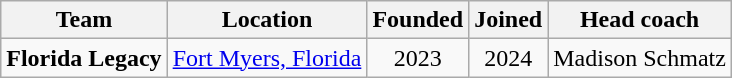<table class="wikitable sortable" style="text-align:left">
<tr>
<th>Team</th>
<th>Location</th>
<th>Founded</th>
<th>Joined</th>
<th>Head coach</th>
</tr>
<tr>
<td><strong>Florida Legacy</strong></td>
<td><a href='#'>Fort Myers, Florida</a></td>
<td align=center>2023</td>
<td align=center>2024</td>
<td>Madison Schmatz</td>
</tr>
</table>
